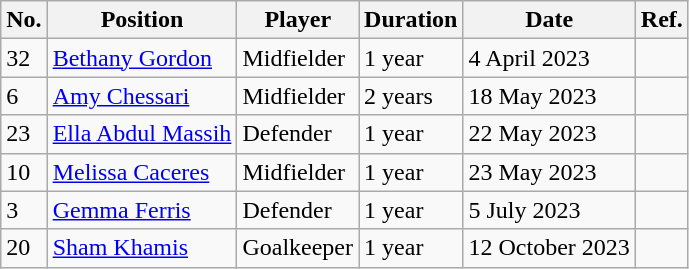<table class="wikitable">
<tr>
<th scope="col">No.</th>
<th scope="col">Position</th>
<th scope="col">Player</th>
<th scope="col">Duration</th>
<th scope="col">Date</th>
<th scope="col">Ref.</th>
</tr>
<tr>
<td>32</td>
<td><a href='#'>Bethany Gordon</a></td>
<td>Midfielder</td>
<td>1 year</td>
<td>4 April 2023</td>
<td></td>
</tr>
<tr>
<td>6</td>
<td><a href='#'>Amy Chessari</a></td>
<td>Midfielder</td>
<td>2 years</td>
<td>18 May 2023</td>
<td></td>
</tr>
<tr>
<td>23</td>
<td><a href='#'>Ella Abdul Massih</a></td>
<td>Defender</td>
<td>1 year</td>
<td>22 May 2023</td>
<td></td>
</tr>
<tr>
<td>10</td>
<td><a href='#'>Melissa Caceres</a></td>
<td>Midfielder</td>
<td>1 year</td>
<td>23 May 2023</td>
<td></td>
</tr>
<tr>
<td>3</td>
<td><a href='#'>Gemma Ferris</a></td>
<td>Defender</td>
<td>1 year</td>
<td>5 July 2023</td>
<td></td>
</tr>
<tr>
<td>20</td>
<td><a href='#'>Sham Khamis</a></td>
<td>Goalkeeper</td>
<td>1 year</td>
<td>12 October 2023</td>
<td></td>
</tr>
</table>
